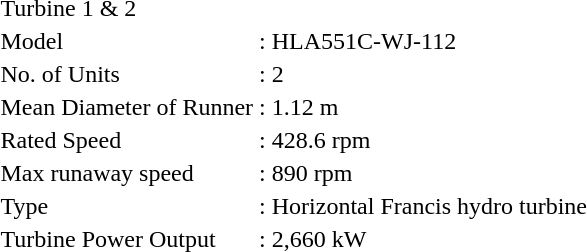<table>
<tr>
<td>Turbine 1 & 2</td>
</tr>
<tr>
<td>Model</td>
<td>: HLA551C-WJ-112</td>
</tr>
<tr>
<td>No. of Units</td>
<td>: 2</td>
</tr>
<tr>
<td>Mean Diameter of Runner</td>
<td>: 1.12 m</td>
</tr>
<tr>
<td>Rated Speed</td>
<td>: 428.6 rpm</td>
</tr>
<tr>
<td>Max runaway speed</td>
<td>: 890 rpm</td>
</tr>
<tr>
<td>Type</td>
<td>: Horizontal Francis hydro turbine</td>
</tr>
<tr>
<td>Turbine Power Output</td>
<td>: 2,660 kW</td>
</tr>
<tr>
</tr>
</table>
